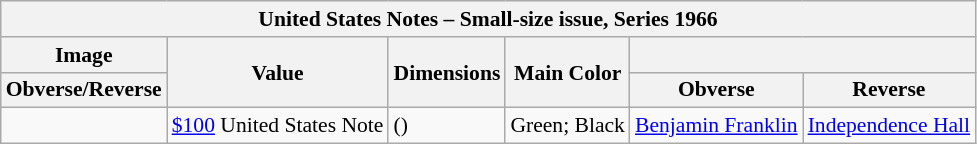<table class="wikitable" style="font-size: 90%">
<tr>
<th colspan="12">United States Notes – Small-size issue, Series 1966</th>
</tr>
<tr>
<th colspan="1">Image</th>
<th rowspan="2">Value</th>
<th rowspan="2">Dimensions</th>
<th rowspan="2">Main Color</th>
<th colspan="2"></th>
</tr>
<tr>
<th>Obverse/Reverse</th>
<th>Obverse</th>
<th>Reverse</th>
</tr>
<tr>
<td align="center"></td>
<td><a href='#'>$100</a> United States Note</td>
<td> ()</td>
<td>Green; Black</td>
<td><a href='#'>Benjamin Franklin</a></td>
<td><a href='#'>Independence Hall</a></td>
</tr>
</table>
